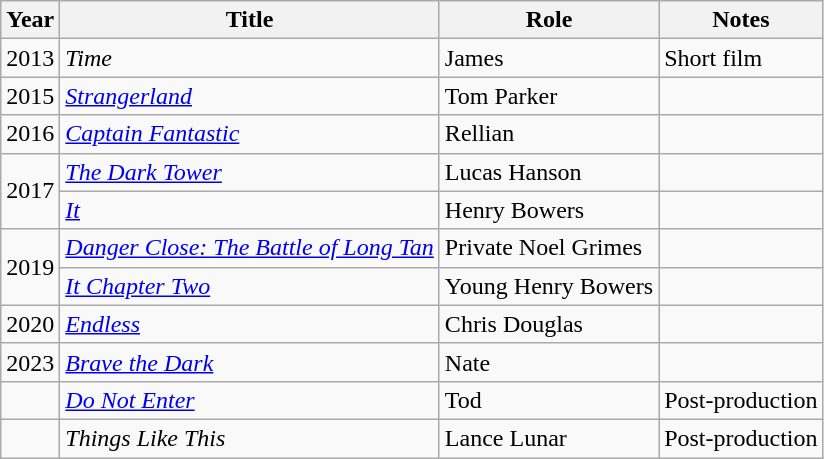<table class="wikitable">
<tr>
<th>Year</th>
<th>Title</th>
<th>Role</th>
<th>Notes</th>
</tr>
<tr>
<td>2013</td>
<td><em>Time</em></td>
<td>James</td>
<td>Short film</td>
</tr>
<tr>
<td>2015</td>
<td><em><a href='#'>Strangerland</a></em></td>
<td>Tom Parker</td>
<td></td>
</tr>
<tr>
<td>2016</td>
<td><em><a href='#'>Captain Fantastic</a></em></td>
<td>Rellian</td>
<td></td>
</tr>
<tr>
<td rowspan="2">2017</td>
<td><em><a href='#'>The Dark Tower</a></em></td>
<td>Lucas Hanson</td>
<td></td>
</tr>
<tr>
<td><em><a href='#'>It</a></em></td>
<td>Henry Bowers</td>
<td></td>
</tr>
<tr>
<td rowspan="2">2019</td>
<td><em><a href='#'>Danger Close: The Battle of Long Tan</a></em></td>
<td>Private Noel Grimes</td>
<td></td>
</tr>
<tr>
<td><em><a href='#'>It Chapter Two</a></em></td>
<td>Young Henry Bowers</td>
<td></td>
</tr>
<tr>
<td>2020</td>
<td><em><a href='#'>Endless</a></em></td>
<td>Chris Douglas</td>
<td></td>
</tr>
<tr>
<td>2023</td>
<td><em><a href='#'>Brave the Dark</a></em></td>
<td>Nate</td>
<td></td>
</tr>
<tr>
<td></td>
<td><em><a href='#'>Do Not Enter</a></em></td>
<td>Tod</td>
<td>Post-production</td>
</tr>
<tr>
<td></td>
<td><em>Things Like This</em></td>
<td>Lance Lunar</td>
<td>Post-production</td>
</tr>
</table>
